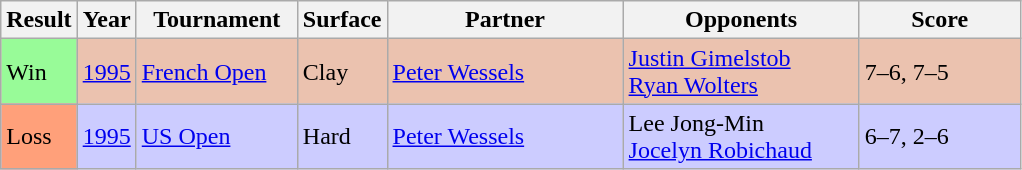<table class="sortable wikitable">
<tr>
<th style="width:40px;">Result</th>
<th style="width:30px;">Year</th>
<th style="width:100px;">Tournament</th>
<th style="width:50px;">Surface</th>
<th style="width:150px;">Partner</th>
<th style="width:150px;">Opponents</th>
<th style="width:100px;" class="unsortable">Score</th>
</tr>
<tr style="background:#ebc2af;">
<td style="background:#98fb98;">Win</td>
<td><a href='#'>1995</a></td>
<td><a href='#'>French Open</a></td>
<td>Clay</td>
<td> <a href='#'>Peter Wessels</a></td>
<td> <a href='#'>Justin Gimelstob</a> <br>  <a href='#'>Ryan Wolters</a></td>
<td>7–6, 7–5</td>
</tr>
<tr style="background:#ccccff;">
<td style="background:#ffa07a;">Loss</td>
<td><a href='#'>1995</a></td>
<td><a href='#'>US Open</a></td>
<td>Hard</td>
<td> <a href='#'>Peter Wessels</a></td>
<td> Lee Jong-Min <br>  <a href='#'>Jocelyn Robichaud</a></td>
<td>6–7, 2–6</td>
</tr>
</table>
